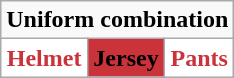<table class="wikitable"  style="display: inline-table;">
<tr>
<td align="center" Colspan="3"><strong>Uniform combination</strong></td>
</tr>
<tr align="center">
<td style="background:white; color:#cb333b"><strong>Helmet</strong></td>
<td style="background:#cb333b; color:#000000"><strong>Jersey</strong></td>
<td style="background:white; color:#cb333b"><strong>Pants</strong></td>
</tr>
</table>
